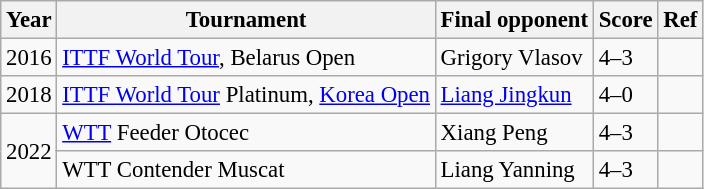<table class="wikitable" style="font-size: 95%;">
<tr>
<th>Year</th>
<th>Tournament</th>
<th>Final opponent</th>
<th>Score</th>
<th>Ref</th>
</tr>
<tr>
<td>2016</td>
<td><a href='#'>ITTF World Tour</a>, Belarus Open</td>
<td> Grigory Vlasov</td>
<td>4–3</td>
<td></td>
</tr>
<tr>
<td>2018</td>
<td><a href='#'>ITTF World Tour</a> Platinum, <a href='#'>Korea Open</a></td>
<td> <a href='#'>Liang Jingkun</a></td>
<td>4–0</td>
<td></td>
</tr>
<tr>
<td rowspan="2">2022</td>
<td><a href='#'>WTT</a> Feeder Otocec</td>
<td> Xiang Peng</td>
<td>4–3</td>
<td></td>
</tr>
<tr>
<td>WTT Contender Muscat</td>
<td> Liang Yanning</td>
<td>4–3</td>
<td></td>
</tr>
</table>
